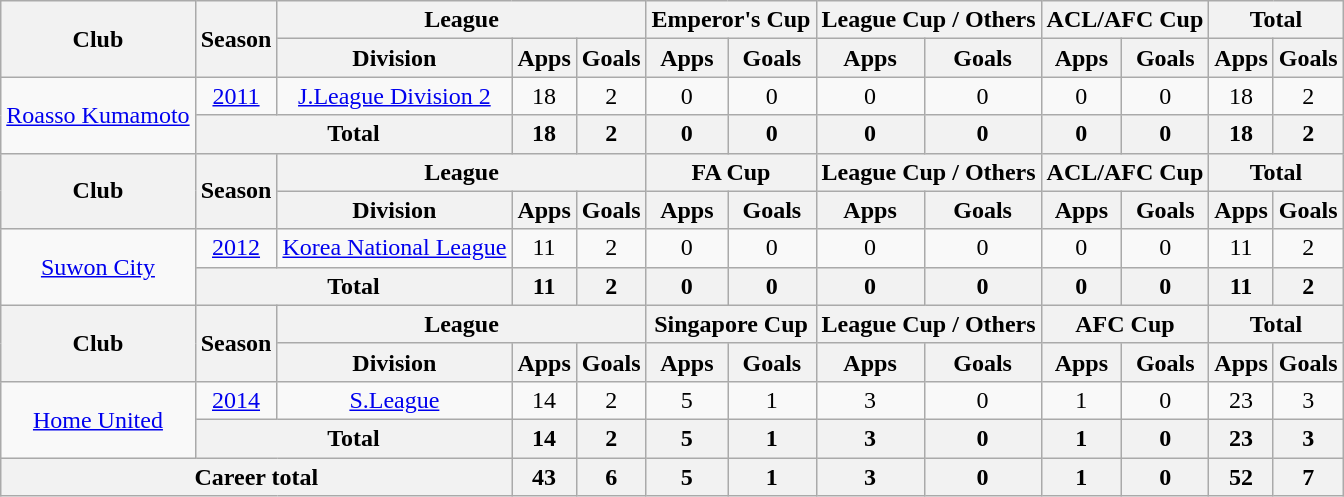<table class="wikitable" style="text-align: center">
<tr>
<th rowspan="2">Club</th>
<th rowspan="2">Season</th>
<th colspan="3">League</th>
<th colspan="2">Emperor's Cup</th>
<th colspan="2">League Cup / Others</th>
<th colspan="2">ACL/AFC Cup</th>
<th colspan="2">Total</th>
</tr>
<tr>
<th>Division</th>
<th>Apps</th>
<th>Goals</th>
<th>Apps</th>
<th>Goals</th>
<th>Apps</th>
<th>Goals</th>
<th>Apps</th>
<th>Goals</th>
<th>Apps</th>
<th>Goals</th>
</tr>
<tr>
<td rowspan="2"><a href='#'>Roasso Kumamoto</a></td>
<td><a href='#'>2011</a></td>
<td><a href='#'>J.League Division 2</a></td>
<td>18</td>
<td>2</td>
<td>0</td>
<td>0</td>
<td>0</td>
<td>0</td>
<td>0</td>
<td>0</td>
<td>18</td>
<td>2</td>
</tr>
<tr>
<th colspan="2">Total</th>
<th>18</th>
<th>2</th>
<th>0</th>
<th>0</th>
<th>0</th>
<th>0</th>
<th>0</th>
<th>0</th>
<th>18</th>
<th>2</th>
</tr>
<tr>
<th rowspan="2">Club</th>
<th rowspan="2">Season</th>
<th colspan="3">League</th>
<th colspan="2">FA Cup</th>
<th colspan="2">League Cup / Others</th>
<th colspan="2">ACL/AFC Cup</th>
<th colspan="2">Total</th>
</tr>
<tr>
<th>Division</th>
<th>Apps</th>
<th>Goals</th>
<th>Apps</th>
<th>Goals</th>
<th>Apps</th>
<th>Goals</th>
<th>Apps</th>
<th>Goals</th>
<th>Apps</th>
<th>Goals</th>
</tr>
<tr>
<td rowspan="2"><a href='#'>Suwon City</a></td>
<td><a href='#'>2012</a></td>
<td><a href='#'>Korea National League</a></td>
<td>11</td>
<td>2</td>
<td>0</td>
<td>0</td>
<td>0</td>
<td>0</td>
<td>0</td>
<td>0</td>
<td>11</td>
<td>2</td>
</tr>
<tr>
<th colspan="2">Total</th>
<th>11</th>
<th>2</th>
<th>0</th>
<th>0</th>
<th>0</th>
<th>0</th>
<th>0</th>
<th>0</th>
<th>11</th>
<th>2</th>
</tr>
<tr>
<th rowspan="2">Club</th>
<th rowspan="2">Season</th>
<th colspan="3">League</th>
<th colspan="2">Singapore Cup</th>
<th colspan="2">League Cup / Others</th>
<th colspan="2">AFC Cup</th>
<th colspan="2">Total</th>
</tr>
<tr>
<th>Division</th>
<th>Apps</th>
<th>Goals</th>
<th>Apps</th>
<th>Goals</th>
<th>Apps</th>
<th>Goals</th>
<th>Apps</th>
<th>Goals</th>
<th>Apps</th>
<th>Goals</th>
</tr>
<tr>
<td rowspan="2"><a href='#'>Home United</a></td>
<td><a href='#'>2014</a></td>
<td><a href='#'>S.League</a></td>
<td>14</td>
<td>2</td>
<td>5</td>
<td>1</td>
<td>3</td>
<td>0</td>
<td>1</td>
<td>0</td>
<td>23</td>
<td>3</td>
</tr>
<tr>
<th colspan="2">Total</th>
<th>14</th>
<th>2</th>
<th>5</th>
<th>1</th>
<th>3</th>
<th>0</th>
<th>1</th>
<th>0</th>
<th>23</th>
<th>3</th>
</tr>
<tr>
<th colspan="3">Career total</th>
<th>43</th>
<th>6</th>
<th>5</th>
<th>1</th>
<th>3</th>
<th>0</th>
<th>1</th>
<th>0</th>
<th>52</th>
<th>7</th>
</tr>
</table>
